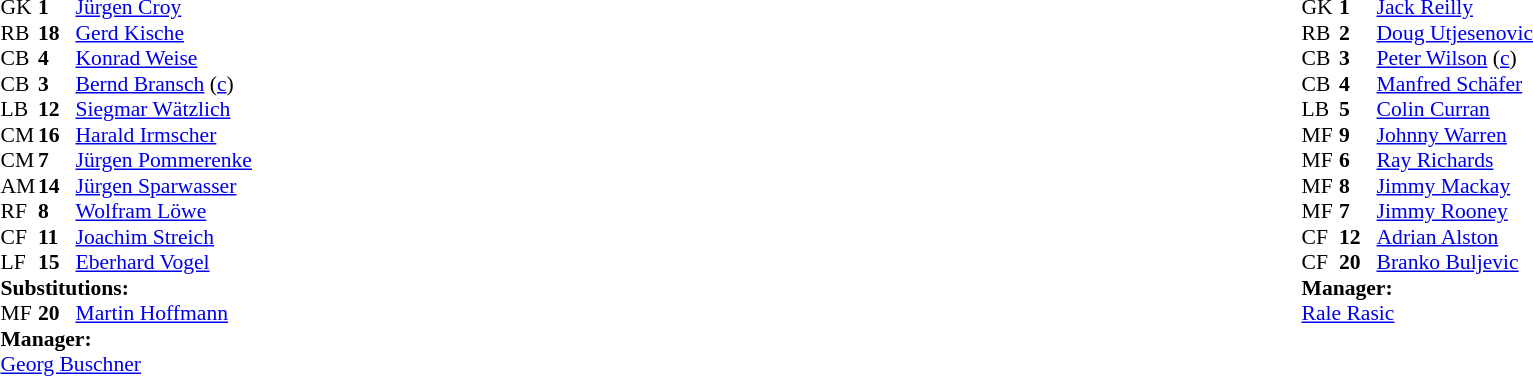<table width="100%">
<tr>
<td valign="top" width="50%"><br><table style="font-size: 90%" cellspacing="0" cellpadding="0">
<tr>
<td colspan="4"></td>
</tr>
<tr>
<th width="25"></th>
<th width="25"></th>
</tr>
<tr>
<td>GK</td>
<td><strong>1</strong></td>
<td><a href='#'>Jürgen Croy</a></td>
</tr>
<tr>
<td>RB</td>
<td><strong>18</strong></td>
<td><a href='#'>Gerd Kische</a></td>
<td></td>
</tr>
<tr>
<td>CB</td>
<td><strong>4</strong></td>
<td><a href='#'>Konrad Weise</a></td>
</tr>
<tr>
<td>CB</td>
<td><strong>3</strong></td>
<td><a href='#'>Bernd Bransch</a> (<a href='#'>c</a>)</td>
</tr>
<tr>
<td>LB</td>
<td><strong>12</strong></td>
<td><a href='#'>Siegmar Wätzlich</a></td>
<td></td>
</tr>
<tr>
<td>CM</td>
<td><strong>16</strong></td>
<td><a href='#'>Harald Irmscher</a></td>
</tr>
<tr>
<td>CM</td>
<td><strong>7</strong></td>
<td><a href='#'>Jürgen Pommerenke</a></td>
</tr>
<tr>
<td>AM</td>
<td><strong>14</strong></td>
<td><a href='#'>Jürgen Sparwasser</a></td>
</tr>
<tr>
<td>RF</td>
<td><strong>8</strong></td>
<td><a href='#'>Wolfram Löwe</a></td>
<td></td>
<td></td>
</tr>
<tr>
<td>CF</td>
<td><strong>11</strong></td>
<td><a href='#'>Joachim Streich</a></td>
</tr>
<tr>
<td>LF</td>
<td><strong>15</strong></td>
<td><a href='#'>Eberhard Vogel</a></td>
<td></td>
</tr>
<tr>
<td colspan=3><strong>Substitutions:</strong></td>
</tr>
<tr>
<td>MF</td>
<td><strong>20</strong></td>
<td><a href='#'>Martin Hoffmann</a></td>
<td></td>
<td></td>
</tr>
<tr>
<td colspan=3><strong>Manager:</strong></td>
</tr>
<tr>
<td colspan="4"><a href='#'>Georg Buschner</a></td>
</tr>
</table>
</td>
<td valign="top" width="50%"><br><table style="font-size: 90%" cellspacing="0" cellpadding="0" align=center>
<tr>
<th width="25"></th>
<th width="25"></th>
</tr>
<tr>
<td>GK</td>
<td><strong>1</strong></td>
<td><a href='#'>Jack Reilly</a></td>
</tr>
<tr>
<td>RB</td>
<td><strong>2</strong></td>
<td><a href='#'>Doug Utjesenovic</a></td>
</tr>
<tr>
<td>CB</td>
<td><strong>3</strong></td>
<td><a href='#'>Peter Wilson</a> (<a href='#'>c</a>)</td>
</tr>
<tr>
<td>CB</td>
<td><strong>4</strong></td>
<td><a href='#'>Manfred Schäfer</a></td>
</tr>
<tr>
<td>LB</td>
<td><strong>5</strong></td>
<td><a href='#'>Colin Curran</a></td>
</tr>
<tr>
<td>MF</td>
<td><strong>9</strong></td>
<td><a href='#'>Johnny Warren</a></td>
</tr>
<tr>
<td>MF</td>
<td><strong>6</strong></td>
<td><a href='#'>Ray Richards</a></td>
</tr>
<tr>
<td>MF</td>
<td><strong>8</strong></td>
<td><a href='#'>Jimmy Mackay</a></td>
</tr>
<tr>
<td>MF</td>
<td><strong>7</strong></td>
<td><a href='#'>Jimmy Rooney</a></td>
</tr>
<tr>
<td>CF</td>
<td><strong>12</strong></td>
<td><a href='#'>Adrian Alston</a></td>
</tr>
<tr>
<td>CF</td>
<td><strong>20</strong></td>
<td><a href='#'>Branko Buljevic</a></td>
</tr>
<tr>
<td colspan=3><strong>Manager:</strong></td>
</tr>
<tr>
<td colspan="4"> <a href='#'>Rale Rasic</a></td>
</tr>
</table>
</td>
</tr>
</table>
